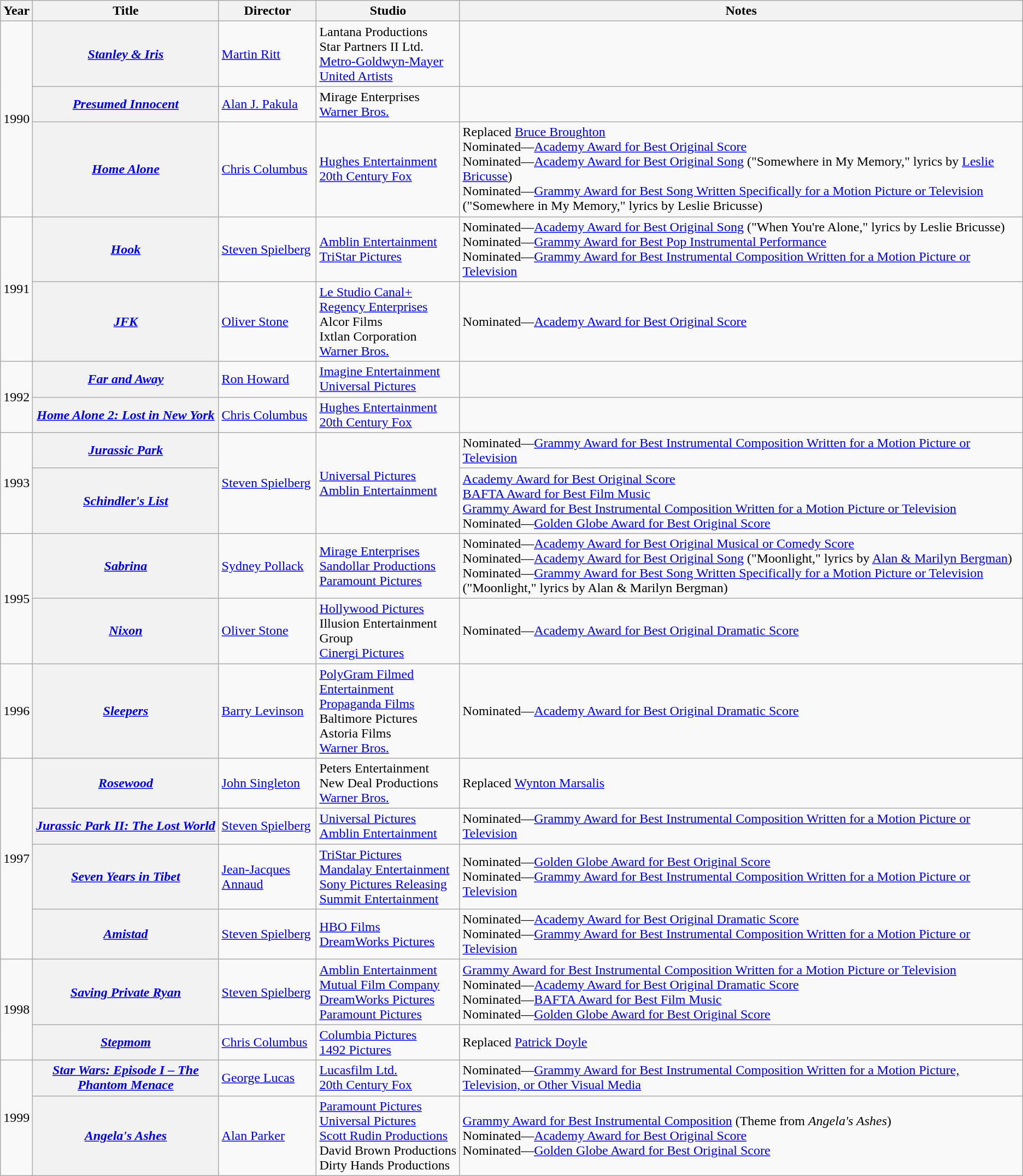<table class="wikitable sortable">
<tr>
<th>Year</th>
<th>Title</th>
<th>Director</th>
<th>Studio</th>
<th>Notes</th>
</tr>
<tr>
<td rowspan="3">1990</td>
<th><em><a href='#'>Stanley & Iris</a></em></th>
<td><a href='#'>Martin Ritt</a></td>
<td>Lantana Productions<br>Star Partners II Ltd.<br><a href='#'>Metro-Goldwyn-Mayer</a><br><a href='#'>United Artists</a></td>
<td></td>
</tr>
<tr>
<th><em><a href='#'>Presumed Innocent</a></em></th>
<td><a href='#'>Alan J. Pakula</a></td>
<td>Mirage Enterprises<br><a href='#'>Warner Bros.</a></td>
<td></td>
</tr>
<tr>
<th><em><a href='#'>Home Alone</a></em></th>
<td><a href='#'>Chris Columbus</a></td>
<td><a href='#'>Hughes Entertainment</a><br><a href='#'>20th Century Fox</a></td>
<td>Replaced <a href='#'>Bruce Broughton</a><br>Nominated—<a href='#'>Academy Award for Best Original Score</a><br>Nominated—<a href='#'>Academy Award for Best Original Song</a> ("Somewhere in My Memory," lyrics by <a href='#'>Leslie Bricusse</a>)<br>Nominated—<a href='#'>Grammy Award for Best Song Written Specifically for a Motion Picture or Television</a> ("Somewhere in My Memory," lyrics by Leslie Bricusse)</td>
</tr>
<tr>
<td rowspan="2">1991</td>
<th><em><a href='#'>Hook</a></em></th>
<td><a href='#'>Steven Spielberg</a></td>
<td><a href='#'>Amblin Entertainment</a><br><a href='#'>TriStar Pictures</a></td>
<td>Nominated—<a href='#'>Academy Award for Best Original Song</a> ("When You're Alone," lyrics by Leslie Bricusse)<br>Nominated—<a href='#'>Grammy Award for Best Pop Instrumental Performance</a><br>Nominated—<a href='#'>Grammy Award for Best Instrumental Composition Written for a Motion Picture or Television</a></td>
</tr>
<tr>
<th><em><a href='#'>JFK</a></em></th>
<td><a href='#'>Oliver Stone</a></td>
<td><a href='#'>Le Studio Canal+</a><br><a href='#'>Regency Enterprises</a><br>Alcor Films<br>Ixtlan Corporation<br><a href='#'>Warner Bros.</a></td>
<td>Nominated—<a href='#'>Academy Award for Best Original Score</a></td>
</tr>
<tr>
<td rowspan="2">1992</td>
<th><em><a href='#'>Far and Away</a></em></th>
<td><a href='#'>Ron Howard</a></td>
<td><a href='#'>Imagine Entertainment</a><br><a href='#'>Universal Pictures</a></td>
<td></td>
</tr>
<tr>
<th><em><a href='#'>Home Alone 2: Lost in New York</a></em></th>
<td><a href='#'>Chris Columbus</a></td>
<td><a href='#'>Hughes Entertainment</a><br><a href='#'>20th Century Fox</a></td>
<td></td>
</tr>
<tr>
<td rowspan="2">1993</td>
<th><em><a href='#'>Jurassic Park</a></em></th>
<td rowspan="2"><a href='#'>Steven Spielberg</a></td>
<td rowspan="2"><a href='#'>Universal Pictures</a><br><a href='#'>Amblin Entertainment</a></td>
<td>Nominated—<a href='#'>Grammy Award for Best Instrumental Composition Written for a Motion Picture or Television</a></td>
</tr>
<tr>
<th><em><a href='#'>Schindler's List</a></em></th>
<td><a href='#'>Academy Award for Best Original Score</a><br><a href='#'>BAFTA Award for Best Film Music</a><br><a href='#'>Grammy Award for Best Instrumental Composition Written for a Motion Picture or Television</a><br>Nominated—<a href='#'>Golden Globe Award for Best Original Score</a></td>
</tr>
<tr>
<td rowspan="2">1995</td>
<th><em><a href='#'>Sabrina</a></em></th>
<td><a href='#'>Sydney Pollack</a></td>
<td><a href='#'>Mirage Enterprises</a><br><a href='#'>Sandollar Productions</a><br><a href='#'>Paramount Pictures</a></td>
<td>Nominated—<a href='#'>Academy Award for Best Original Musical or Comedy Score</a><br>Nominated—<a href='#'>Academy Award for Best Original Song</a> ("Moonlight," lyrics by <a href='#'>Alan & Marilyn Bergman</a>)<br>Nominated—<a href='#'>Grammy Award for Best Song Written Specifically for a Motion Picture or Television</a> ("Moonlight," lyrics by Alan & Marilyn Bergman)</td>
</tr>
<tr>
<th><em><a href='#'>Nixon</a></em></th>
<td><a href='#'>Oliver Stone</a></td>
<td><a href='#'>Hollywood Pictures</a><br>Illusion Entertainment Group<br><a href='#'>Cinergi Pictures</a></td>
<td>Nominated—<a href='#'>Academy Award for Best Original Dramatic Score</a></td>
</tr>
<tr>
<td>1996</td>
<th><em><a href='#'>Sleepers</a></em></th>
<td><a href='#'>Barry Levinson</a></td>
<td><a href='#'>PolyGram Filmed Entertainment</a><br><a href='#'>Propaganda Films</a><br>Baltimore Pictures<br>Astoria Films<br><a href='#'>Warner Bros.</a> </td>
<td>Nominated—<a href='#'>Academy Award for Best Original Dramatic Score</a></td>
</tr>
<tr>
<td rowspan="4">1997</td>
<th><em><a href='#'>Rosewood</a></em></th>
<td><a href='#'>John Singleton</a></td>
<td>Peters Entertainment<br>New Deal Productions<br><a href='#'>Warner Bros.</a></td>
<td>Replaced <a href='#'>Wynton Marsalis</a></td>
</tr>
<tr>
<th><em><a href='#'>Jurassic Park II: The Lost World</a></em></th>
<td><a href='#'>Steven Spielberg</a></td>
<td><a href='#'>Universal Pictures</a><br><a href='#'>Amblin Entertainment</a></td>
<td>Nominated—<a href='#'>Grammy Award for Best Instrumental Composition Written for a Motion Picture or Television</a></td>
</tr>
<tr>
<th><em><a href='#'>Seven Years in Tibet</a></em></th>
<td><a href='#'>Jean-Jacques Annaud</a></td>
<td><a href='#'>TriStar Pictures</a><br><a href='#'>Mandalay Entertainment</a><br><a href='#'>Sony Pictures Releasing</a> <br><a href='#'>Summit Entertainment</a> </td>
<td>Nominated—<a href='#'>Golden Globe Award for Best Original Score</a><br>Nominated—<a href='#'>Grammy Award for Best Instrumental Composition Written for a Motion Picture or Television</a></td>
</tr>
<tr>
<th><em><a href='#'>Amistad</a></em></th>
<td><a href='#'>Steven Spielberg</a></td>
<td><a href='#'>HBO Films</a><br><a href='#'>DreamWorks Pictures</a></td>
<td>Nominated—<a href='#'>Academy Award for Best Original Dramatic Score</a><br>Nominated—<a href='#'>Grammy Award for Best Instrumental Composition Written for a Motion Picture or Television</a></td>
</tr>
<tr>
<td rowspan="2">1998</td>
<th><em><a href='#'>Saving Private Ryan</a></em></th>
<td><a href='#'>Steven Spielberg</a></td>
<td><a href='#'>Amblin Entertainment</a><br><a href='#'>Mutual Film Company</a><br><a href='#'>DreamWorks Pictures</a><br><a href='#'>Paramount Pictures</a></td>
<td><a href='#'>Grammy Award for Best Instrumental Composition Written for a Motion Picture or Television</a><br>Nominated—<a href='#'>Academy Award for Best Original Dramatic Score</a><br>Nominated—<a href='#'>BAFTA Award for Best Film Music</a><br>Nominated—<a href='#'>Golden Globe Award for Best Original Score</a></td>
</tr>
<tr>
<th><em><a href='#'>Stepmom</a></em></th>
<td><a href='#'>Chris Columbus</a></td>
<td><a href='#'>Columbia Pictures</a><br><a href='#'>1492 Pictures</a></td>
<td>Replaced <a href='#'>Patrick Doyle</a></td>
</tr>
<tr>
<td rowspan="2">1999</td>
<th><em><a href='#'>Star Wars: Episode I – The Phantom Menace</a></em></th>
<td><a href='#'>George Lucas</a></td>
<td><a href='#'>Lucasfilm Ltd.</a><br><a href='#'>20th Century Fox</a></td>
<td>Nominated—<a href='#'>Grammy Award for Best Instrumental Composition Written for a Motion Picture, Television, or Other Visual Media</a></td>
</tr>
<tr>
<th><em><a href='#'>Angela's Ashes</a></em></th>
<td><a href='#'>Alan Parker</a></td>
<td><a href='#'>Paramount Pictures</a><br><a href='#'>Universal Pictures</a><br><a href='#'>Scott Rudin Productions</a><br>David Brown Productions<br>Dirty Hands Productions</td>
<td><a href='#'>Grammy Award for Best Instrumental Composition</a> (Theme from <em>Angela's Ashes</em>)<br>Nominated—<a href='#'>Academy Award for Best Original Score</a><br>Nominated—<a href='#'>Golden Globe Award for Best Original Score</a></td>
</tr>
</table>
